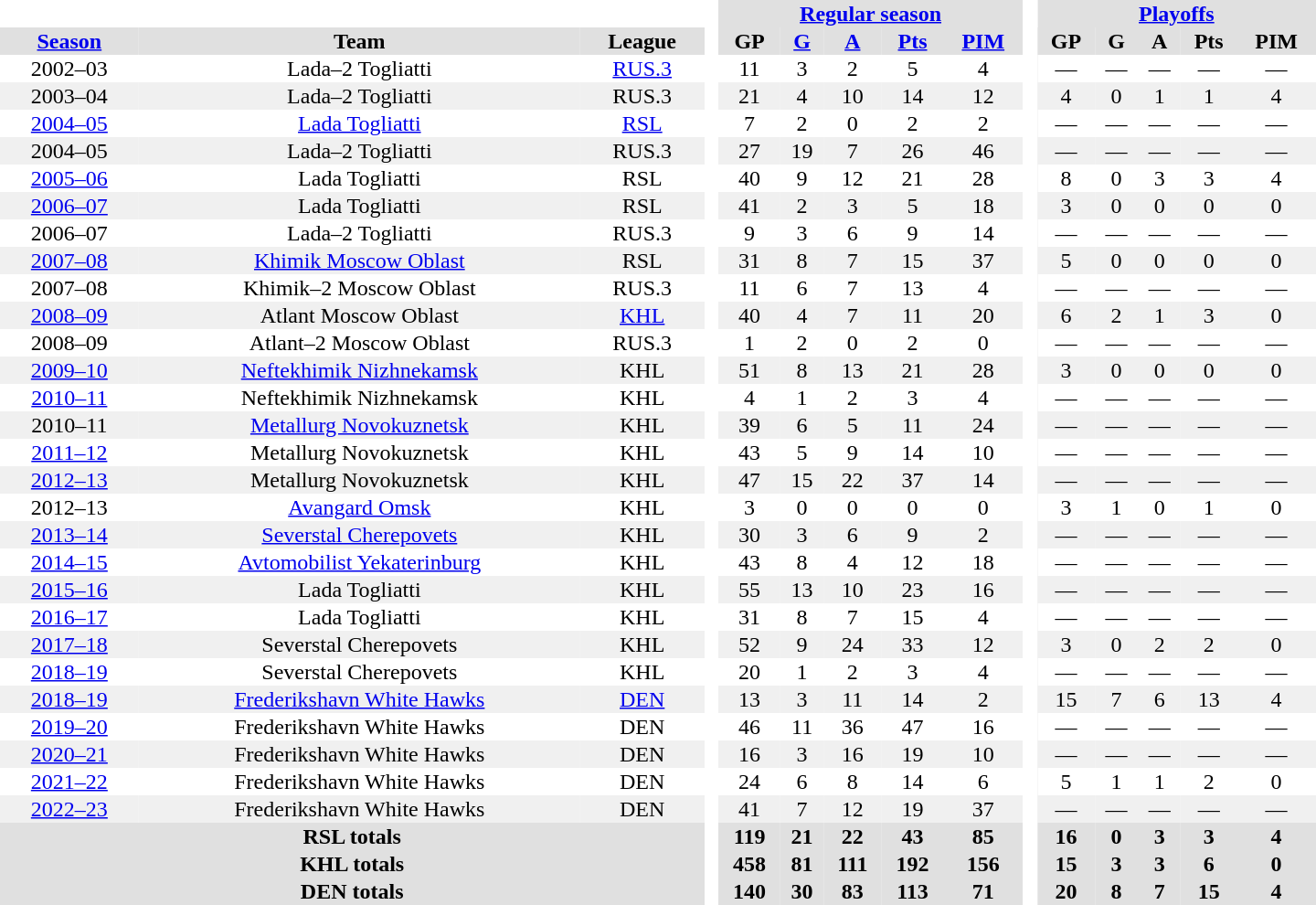<table border="0" cellpadding="1" cellspacing="0" style="text-align:center; width:60em;">
<tr style="background:#e0e0e0;">
<th colspan="3"  bgcolor="#ffffff"> </th>
<th rowspan="99" bgcolor="#ffffff"> </th>
<th colspan="5"><a href='#'>Regular season</a></th>
<th rowspan="99" bgcolor="#ffffff"> </th>
<th colspan="5"><a href='#'>Playoffs</a></th>
</tr>
<tr style="background:#e0e0e0;">
<th><a href='#'>Season</a></th>
<th>Team</th>
<th>League</th>
<th>GP</th>
<th><a href='#'>G</a></th>
<th><a href='#'>A</a></th>
<th><a href='#'>Pts</a></th>
<th><a href='#'>PIM</a></th>
<th>GP</th>
<th>G</th>
<th>A</th>
<th>Pts</th>
<th>PIM</th>
</tr>
<tr>
<td>2002–03</td>
<td>Lada–2 Togliatti</td>
<td><a href='#'>RUS.3</a></td>
<td>11</td>
<td>3</td>
<td>2</td>
<td>5</td>
<td>4</td>
<td>—</td>
<td>—</td>
<td>—</td>
<td>—</td>
<td>—</td>
</tr>
<tr bgcolor="#f0f0f0">
<td>2003–04</td>
<td>Lada–2 Togliatti</td>
<td>RUS.3</td>
<td>21</td>
<td>4</td>
<td>10</td>
<td>14</td>
<td>12</td>
<td>4</td>
<td>0</td>
<td>1</td>
<td>1</td>
<td>4</td>
</tr>
<tr>
<td><a href='#'>2004–05</a></td>
<td><a href='#'>Lada Togliatti</a></td>
<td><a href='#'>RSL</a></td>
<td>7</td>
<td>2</td>
<td>0</td>
<td>2</td>
<td>2</td>
<td>—</td>
<td>—</td>
<td>—</td>
<td>—</td>
<td>—</td>
</tr>
<tr bgcolor="#f0f0f0">
<td>2004–05</td>
<td>Lada–2 Togliatti</td>
<td>RUS.3</td>
<td>27</td>
<td>19</td>
<td>7</td>
<td>26</td>
<td>46</td>
<td>—</td>
<td>—</td>
<td>—</td>
<td>—</td>
<td>—</td>
</tr>
<tr>
<td><a href='#'>2005–06</a></td>
<td>Lada Togliatti</td>
<td>RSL</td>
<td>40</td>
<td>9</td>
<td>12</td>
<td>21</td>
<td>28</td>
<td>8</td>
<td>0</td>
<td>3</td>
<td>3</td>
<td>4</td>
</tr>
<tr bgcolor="#f0f0f0">
<td><a href='#'>2006–07</a></td>
<td>Lada Togliatti</td>
<td>RSL</td>
<td>41</td>
<td>2</td>
<td>3</td>
<td>5</td>
<td>18</td>
<td>3</td>
<td>0</td>
<td>0</td>
<td>0</td>
<td>0</td>
</tr>
<tr>
<td>2006–07</td>
<td>Lada–2 Togliatti</td>
<td>RUS.3</td>
<td>9</td>
<td>3</td>
<td>6</td>
<td>9</td>
<td>14</td>
<td>—</td>
<td>—</td>
<td>—</td>
<td>—</td>
<td>—</td>
</tr>
<tr bgcolor="#f0f0f0">
<td><a href='#'>2007–08</a></td>
<td><a href='#'>Khimik Moscow Oblast</a></td>
<td>RSL</td>
<td>31</td>
<td>8</td>
<td>7</td>
<td>15</td>
<td>37</td>
<td>5</td>
<td>0</td>
<td>0</td>
<td>0</td>
<td>0</td>
</tr>
<tr>
<td>2007–08</td>
<td>Khimik–2 Moscow Oblast</td>
<td>RUS.3</td>
<td>11</td>
<td>6</td>
<td>7</td>
<td>13</td>
<td>4</td>
<td>—</td>
<td>—</td>
<td>—</td>
<td>—</td>
<td>—</td>
</tr>
<tr bgcolor="#f0f0f0">
<td><a href='#'>2008–09</a></td>
<td>Atlant Moscow Oblast</td>
<td><a href='#'>KHL</a></td>
<td>40</td>
<td>4</td>
<td>7</td>
<td>11</td>
<td>20</td>
<td>6</td>
<td>2</td>
<td>1</td>
<td>3</td>
<td>0</td>
</tr>
<tr>
<td>2008–09</td>
<td>Atlant–2 Moscow Oblast</td>
<td>RUS.3</td>
<td>1</td>
<td>2</td>
<td>0</td>
<td>2</td>
<td>0</td>
<td>—</td>
<td>—</td>
<td>—</td>
<td>—</td>
<td>—</td>
</tr>
<tr bgcolor="#f0f0f0">
<td><a href='#'>2009–10</a></td>
<td><a href='#'>Neftekhimik Nizhnekamsk</a></td>
<td>KHL</td>
<td>51</td>
<td>8</td>
<td>13</td>
<td>21</td>
<td>28</td>
<td>3</td>
<td>0</td>
<td>0</td>
<td>0</td>
<td>0</td>
</tr>
<tr>
<td><a href='#'>2010–11</a></td>
<td>Neftekhimik Nizhnekamsk</td>
<td>KHL</td>
<td>4</td>
<td>1</td>
<td>2</td>
<td>3</td>
<td>4</td>
<td>—</td>
<td>—</td>
<td>—</td>
<td>—</td>
<td>—</td>
</tr>
<tr bgcolor="#f0f0f0">
<td>2010–11</td>
<td><a href='#'>Metallurg Novokuznetsk</a></td>
<td>KHL</td>
<td>39</td>
<td>6</td>
<td>5</td>
<td>11</td>
<td>24</td>
<td>—</td>
<td>—</td>
<td>—</td>
<td>—</td>
<td>—</td>
</tr>
<tr>
<td><a href='#'>2011–12</a></td>
<td>Metallurg Novokuznetsk</td>
<td>KHL</td>
<td>43</td>
<td>5</td>
<td>9</td>
<td>14</td>
<td>10</td>
<td>—</td>
<td>—</td>
<td>—</td>
<td>—</td>
<td>—</td>
</tr>
<tr bgcolor="#f0f0f0">
<td><a href='#'>2012–13</a></td>
<td>Metallurg Novokuznetsk</td>
<td>KHL</td>
<td>47</td>
<td>15</td>
<td>22</td>
<td>37</td>
<td>14</td>
<td>—</td>
<td>—</td>
<td>—</td>
<td>—</td>
<td>—</td>
</tr>
<tr>
<td>2012–13</td>
<td><a href='#'>Avangard Omsk</a></td>
<td>KHL</td>
<td>3</td>
<td>0</td>
<td>0</td>
<td>0</td>
<td>0</td>
<td>3</td>
<td>1</td>
<td>0</td>
<td>1</td>
<td>0</td>
</tr>
<tr bgcolor="#f0f0f0">
<td><a href='#'>2013–14</a></td>
<td><a href='#'>Severstal Cherepovets</a></td>
<td>KHL</td>
<td>30</td>
<td>3</td>
<td>6</td>
<td>9</td>
<td>2</td>
<td>—</td>
<td>—</td>
<td>—</td>
<td>—</td>
<td>—</td>
</tr>
<tr>
<td><a href='#'>2014–15</a></td>
<td><a href='#'>Avtomobilist Yekaterinburg</a></td>
<td>KHL</td>
<td>43</td>
<td>8</td>
<td>4</td>
<td>12</td>
<td>18</td>
<td>—</td>
<td>—</td>
<td>—</td>
<td>—</td>
<td>—</td>
</tr>
<tr bgcolor="#f0f0f0">
<td><a href='#'>2015–16</a></td>
<td>Lada Togliatti</td>
<td>KHL</td>
<td>55</td>
<td>13</td>
<td>10</td>
<td>23</td>
<td>16</td>
<td>—</td>
<td>—</td>
<td>—</td>
<td>—</td>
<td>—</td>
</tr>
<tr>
<td><a href='#'>2016–17</a></td>
<td>Lada Togliatti</td>
<td>KHL</td>
<td>31</td>
<td>8</td>
<td>7</td>
<td>15</td>
<td>4</td>
<td>—</td>
<td>—</td>
<td>—</td>
<td>—</td>
<td>—</td>
</tr>
<tr bgcolor="#f0f0f0">
<td><a href='#'>2017–18</a></td>
<td>Severstal Cherepovets</td>
<td>KHL</td>
<td>52</td>
<td>9</td>
<td>24</td>
<td>33</td>
<td>12</td>
<td>3</td>
<td>0</td>
<td>2</td>
<td>2</td>
<td>0</td>
</tr>
<tr>
<td><a href='#'>2018–19</a></td>
<td>Severstal Cherepovets</td>
<td>KHL</td>
<td>20</td>
<td>1</td>
<td>2</td>
<td>3</td>
<td>4</td>
<td>—</td>
<td>—</td>
<td>—</td>
<td>—</td>
<td>—</td>
</tr>
<tr bgcolor="#f0f0f0">
<td><a href='#'>2018–19</a></td>
<td><a href='#'>Frederikshavn White Hawks</a></td>
<td><a href='#'>DEN</a></td>
<td>13</td>
<td>3</td>
<td>11</td>
<td>14</td>
<td>2</td>
<td>15</td>
<td>7</td>
<td>6</td>
<td>13</td>
<td>4</td>
</tr>
<tr>
<td><a href='#'>2019–20</a></td>
<td>Frederikshavn White Hawks</td>
<td>DEN</td>
<td>46</td>
<td>11</td>
<td>36</td>
<td>47</td>
<td>16</td>
<td>—</td>
<td>—</td>
<td>—</td>
<td>—</td>
<td>—</td>
</tr>
<tr bgcolor="#f0f0f0">
<td><a href='#'>2020–21</a></td>
<td>Frederikshavn White Hawks</td>
<td>DEN</td>
<td>16</td>
<td>3</td>
<td>16</td>
<td>19</td>
<td>10</td>
<td>—</td>
<td>—</td>
<td>—</td>
<td>—</td>
<td>—</td>
</tr>
<tr>
<td><a href='#'>2021–22</a></td>
<td>Frederikshavn White Hawks</td>
<td>DEN</td>
<td>24</td>
<td>6</td>
<td>8</td>
<td>14</td>
<td>6</td>
<td>5</td>
<td>1</td>
<td>1</td>
<td>2</td>
<td>0</td>
</tr>
<tr bgcolor="#f0f0f0">
<td><a href='#'>2022–23</a></td>
<td>Frederikshavn White Hawks</td>
<td>DEN</td>
<td>41</td>
<td>7</td>
<td>12</td>
<td>19</td>
<td>37</td>
<td>—</td>
<td>—</td>
<td>—</td>
<td>—</td>
<td>—</td>
</tr>
<tr bgcolor="#e0e0e0">
<th colspan="3">RSL totals</th>
<th>119</th>
<th>21</th>
<th>22</th>
<th>43</th>
<th>85</th>
<th>16</th>
<th>0</th>
<th>3</th>
<th>3</th>
<th>4</th>
</tr>
<tr bgcolor="#e0e0e0">
<th colspan="3">KHL totals</th>
<th>458</th>
<th>81</th>
<th>111</th>
<th>192</th>
<th>156</th>
<th>15</th>
<th>3</th>
<th>3</th>
<th>6</th>
<th>0</th>
</tr>
<tr bgcolor="#e0e0e0">
<th colspan="3">DEN totals</th>
<th>140</th>
<th>30</th>
<th>83</th>
<th>113</th>
<th>71</th>
<th>20</th>
<th>8</th>
<th>7</th>
<th>15</th>
<th>4</th>
</tr>
</table>
